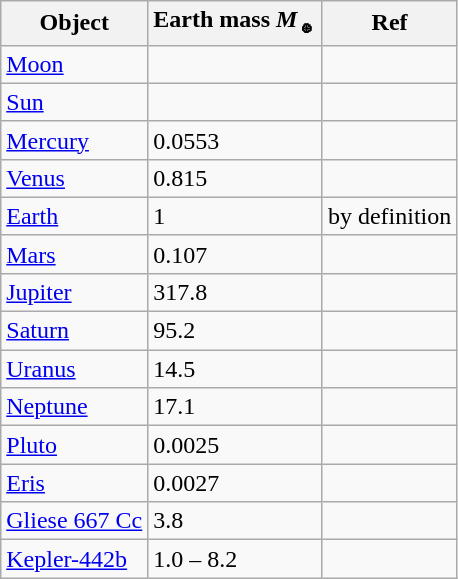<table class="wikitable" style="margin-left: 20px;">
<tr>
<th>Object</th>
<th>Earth mass <em>M</em><sub>🜨</sub></th>
<th>Ref</th>
</tr>
<tr>
<td><a href='#'>Moon</a></td>
<td></td>
<td align="center"></td>
</tr>
<tr>
<td><a href='#'>Sun</a></td>
<td></td>
<td align="center"></td>
</tr>
<tr>
<td><a href='#'>Mercury</a></td>
<td>0.0553</td>
<td align="center"></td>
</tr>
<tr>
<td><a href='#'>Venus</a></td>
<td>0.815</td>
<td align="center"></td>
</tr>
<tr>
<td><a href='#'>Earth</a></td>
<td>1</td>
<td>by definition</td>
</tr>
<tr>
<td><a href='#'>Mars</a></td>
<td>0.107</td>
<td align="center"></td>
</tr>
<tr>
<td><a href='#'>Jupiter</a></td>
<td>317.8</td>
<td align="center"></td>
</tr>
<tr>
<td><a href='#'>Saturn</a></td>
<td>95.2</td>
<td align="center"></td>
</tr>
<tr>
<td><a href='#'>Uranus</a></td>
<td>14.5</td>
<td align="center"></td>
</tr>
<tr>
<td><a href='#'>Neptune</a></td>
<td>17.1</td>
<td align="center"></td>
</tr>
<tr>
<td><a href='#'>Pluto</a></td>
<td>0.0025</td>
<td align="center"></td>
</tr>
<tr>
<td><a href='#'>Eris</a></td>
<td>0.0027</td>
<td align="center"></td>
</tr>
<tr>
<td><a href='#'>Gliese 667 Cc</a></td>
<td>3.8</td>
<td align="center"></td>
</tr>
<tr>
<td><a href='#'>Kepler-442b</a></td>
<td>1.0 – 8.2</td>
<td align="center"></td>
</tr>
</table>
